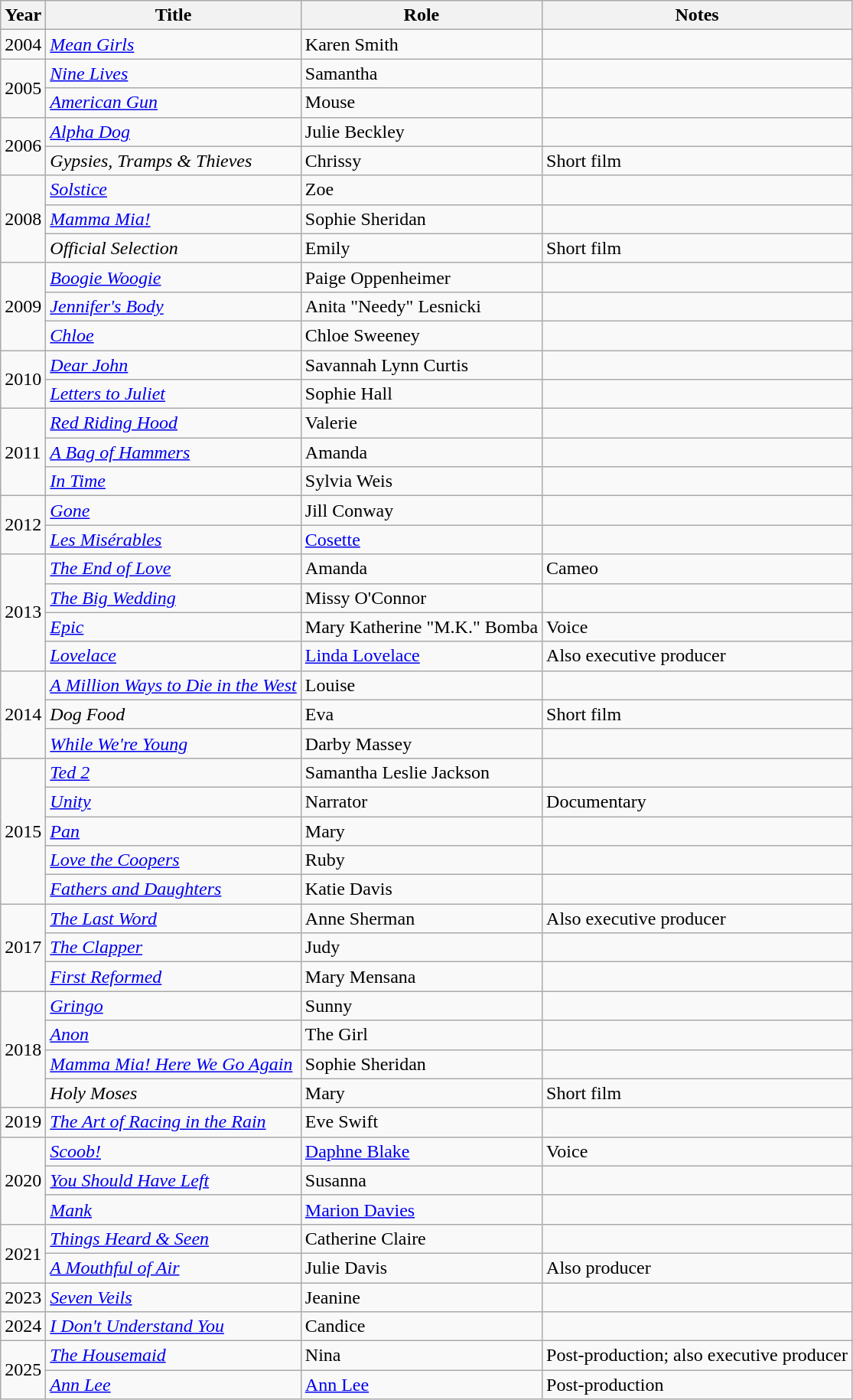<table class="wikitable sortable">
<tr>
<th>Year</th>
<th>Title</th>
<th>Role</th>
<th class="unsortable">Notes</th>
</tr>
<tr>
<td>2004</td>
<td><em><a href='#'>Mean Girls</a></em></td>
<td>Karen Smith</td>
<td></td>
</tr>
<tr>
<td rowspan=2>2005</td>
<td><em><a href='#'>Nine Lives</a></em></td>
<td>Samantha</td>
<td></td>
</tr>
<tr>
<td><em><a href='#'>American Gun</a></em></td>
<td>Mouse</td>
<td></td>
</tr>
<tr>
<td rowspan=2>2006</td>
<td><em><a href='#'>Alpha Dog</a></em></td>
<td>Julie Beckley</td>
<td></td>
</tr>
<tr>
<td><em>Gypsies, Tramps & Thieves</em></td>
<td>Chrissy</td>
<td>Short film</td>
</tr>
<tr>
<td rowspan=3>2008</td>
<td><em><a href='#'>Solstice</a></em></td>
<td>Zoe</td>
<td></td>
</tr>
<tr>
<td><em><a href='#'>Mamma Mia!</a></em></td>
<td>Sophie Sheridan</td>
<td></td>
</tr>
<tr>
<td><em>Official Selection</em></td>
<td>Emily</td>
<td>Short film</td>
</tr>
<tr>
<td rowspan=3>2009</td>
<td><em><a href='#'>Boogie Woogie</a></em></td>
<td>Paige Oppenheimer</td>
<td></td>
</tr>
<tr>
<td><em><a href='#'>Jennifer's Body</a></em></td>
<td>Anita "Needy" Lesnicki</td>
<td></td>
</tr>
<tr>
<td><em><a href='#'>Chloe</a></em></td>
<td>Chloe Sweeney</td>
<td></td>
</tr>
<tr>
<td rowspan=2>2010</td>
<td><em><a href='#'>Dear John</a></em></td>
<td>Savannah Lynn Curtis</td>
<td></td>
</tr>
<tr>
<td><em><a href='#'>Letters to Juliet</a></em></td>
<td>Sophie Hall</td>
<td></td>
</tr>
<tr>
<td rowspan=3>2011</td>
<td><em><a href='#'>Red Riding Hood</a></em></td>
<td>Valerie</td>
<td></td>
</tr>
<tr>
<td><em><a href='#'>A Bag of Hammers</a></em></td>
<td>Amanda</td>
<td></td>
</tr>
<tr>
<td><em><a href='#'>In Time</a></em></td>
<td>Sylvia Weis</td>
<td></td>
</tr>
<tr>
<td rowspan=2>2012</td>
<td><em><a href='#'>Gone</a></em></td>
<td>Jill Conway</td>
<td></td>
</tr>
<tr>
<td><em><a href='#'>Les Misérables</a></em></td>
<td><a href='#'>Cosette</a></td>
<td></td>
</tr>
<tr>
<td rowspan=4>2013</td>
<td><em><a href='#'>The End of Love</a></em></td>
<td>Amanda</td>
<td>Cameo</td>
</tr>
<tr>
<td><em><a href='#'>The Big Wedding</a></em></td>
<td>Missy O'Connor</td>
<td></td>
</tr>
<tr>
<td><em><a href='#'>Epic</a></em></td>
<td>Mary Katherine "M.K." Bomba</td>
<td>Voice</td>
</tr>
<tr>
<td><em><a href='#'>Lovelace</a></em></td>
<td><a href='#'>Linda Lovelace</a></td>
<td>Also executive producer</td>
</tr>
<tr>
<td rowspan=3>2014</td>
<td><em><a href='#'>A Million Ways to Die in the West</a></em></td>
<td>Louise</td>
<td></td>
</tr>
<tr>
<td><em>Dog Food</em></td>
<td>Eva</td>
<td>Short film</td>
</tr>
<tr>
<td><em><a href='#'>While We're Young</a></em></td>
<td>Darby Massey</td>
<td></td>
</tr>
<tr>
<td rowspan=5>2015</td>
<td><em><a href='#'>Ted 2</a></em></td>
<td>Samantha Leslie Jackson</td>
<td></td>
</tr>
<tr>
<td><em><a href='#'>Unity</a></em></td>
<td>Narrator</td>
<td>Documentary</td>
</tr>
<tr>
<td><em><a href='#'>Pan</a></em></td>
<td>Mary</td>
<td></td>
</tr>
<tr>
<td><em><a href='#'>Love the Coopers</a></em></td>
<td>Ruby</td>
<td></td>
</tr>
<tr>
<td><em><a href='#'>Fathers and Daughters</a></em></td>
<td>Katie Davis</td>
<td></td>
</tr>
<tr>
<td rowspan=3>2017</td>
<td><em><a href='#'>The Last Word</a></em></td>
<td>Anne Sherman</td>
<td>Also executive producer</td>
</tr>
<tr>
<td><em><a href='#'>The Clapper</a></em></td>
<td>Judy</td>
<td></td>
</tr>
<tr>
<td><em><a href='#'>First Reformed</a></em></td>
<td>Mary Mensana</td>
<td></td>
</tr>
<tr>
<td rowspan=4>2018</td>
<td><em><a href='#'>Gringo</a></em></td>
<td>Sunny</td>
<td></td>
</tr>
<tr>
<td><em><a href='#'>Anon</a></em></td>
<td>The Girl</td>
<td></td>
</tr>
<tr>
<td><em><a href='#'>Mamma Mia! Here We Go Again</a></em></td>
<td>Sophie Sheridan</td>
<td></td>
</tr>
<tr>
<td><em>Holy Moses</em></td>
<td>Mary</td>
<td>Short film</td>
</tr>
<tr>
<td>2019</td>
<td><em><a href='#'>The Art of Racing in the Rain</a></em></td>
<td>Eve Swift</td>
<td></td>
</tr>
<tr>
<td rowspan=3>2020</td>
<td><em><a href='#'>Scoob!</a></em></td>
<td><a href='#'>Daphne Blake</a></td>
<td>Voice</td>
</tr>
<tr>
<td><em><a href='#'>You Should Have Left</a></em></td>
<td>Susanna</td>
<td></td>
</tr>
<tr>
<td><em><a href='#'>Mank</a></em></td>
<td><a href='#'>Marion Davies</a></td>
<td></td>
</tr>
<tr>
<td rowspan=2>2021</td>
<td><em><a href='#'>Things Heard & Seen</a></em></td>
<td>Catherine Claire</td>
<td></td>
</tr>
<tr>
<td><em><a href='#'>A Mouthful of Air</a></em></td>
<td>Julie Davis</td>
<td>Also producer</td>
</tr>
<tr>
<td>2023</td>
<td><em><a href='#'>Seven Veils</a></em></td>
<td>Jeanine</td>
<td></td>
</tr>
<tr>
<td>2024</td>
<td><em><a href='#'>I Don't Understand You</a></em></td>
<td>Candice</td>
<td></td>
</tr>
<tr>
<td rowspan="2">2025</td>
<td><em><a href='#'>The Housemaid</a></em></td>
<td>Nina</td>
<td>Post-production; also executive producer</td>
</tr>
<tr>
<td><em><a href='#'>Ann Lee</a></em></td>
<td><a href='#'>Ann Lee</a></td>
<td>Post-production</td>
</tr>
</table>
